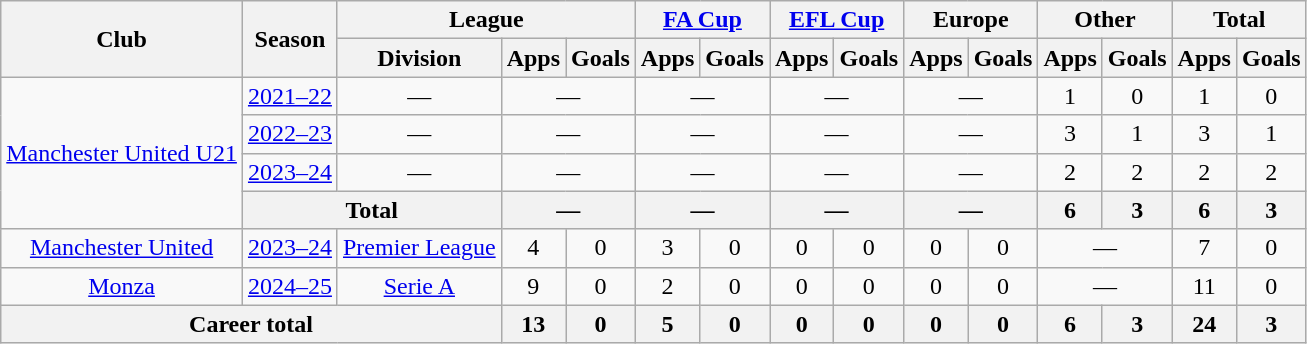<table class=wikitable style=text-align:center>
<tr>
<th rowspan=2>Club</th>
<th rowspan=2>Season</th>
<th colspan=3>League</th>
<th colspan=2><a href='#'>FA Cup</a></th>
<th colspan=2><a href='#'>EFL Cup</a></th>
<th colspan=2>Europe</th>
<th colspan=2>Other</th>
<th colspan=2>Total</th>
</tr>
<tr>
<th>Division</th>
<th>Apps</th>
<th>Goals</th>
<th>Apps</th>
<th>Goals</th>
<th>Apps</th>
<th>Goals</th>
<th>Apps</th>
<th>Goals</th>
<th>Apps</th>
<th>Goals</th>
<th>Apps</th>
<th>Goals</th>
</tr>
<tr>
<td rowspan="4"><a href='#'>Manchester United U21</a></td>
<td><a href='#'>2021–22</a></td>
<td>—</td>
<td colspan=2>—</td>
<td colspan=2>—</td>
<td colspan=2>—</td>
<td colspan=2>—</td>
<td>1</td>
<td>0</td>
<td>1</td>
<td>0</td>
</tr>
<tr>
<td><a href='#'>2022–23</a></td>
<td>—</td>
<td colspan=2>—</td>
<td colspan=2>—</td>
<td colspan=2>—</td>
<td colspan=2>—</td>
<td>3</td>
<td>1</td>
<td>3</td>
<td>1</td>
</tr>
<tr>
<td><a href='#'>2023–24</a></td>
<td>—</td>
<td colspan=2>—</td>
<td colspan=2>—</td>
<td colspan=2>—</td>
<td colspan=2>—</td>
<td>2</td>
<td>2</td>
<td>2</td>
<td>2</td>
</tr>
<tr>
<th colspan="2">Total</th>
<th colspan=2>—</th>
<th colspan=2>—</th>
<th colspan=2>—</th>
<th colspan=2>—</th>
<th>6</th>
<th>3</th>
<th>6</th>
<th>3</th>
</tr>
<tr>
<td><a href='#'>Manchester United</a></td>
<td><a href='#'>2023–24</a></td>
<td><a href='#'>Premier League</a></td>
<td>4</td>
<td>0</td>
<td>3</td>
<td>0</td>
<td>0</td>
<td>0</td>
<td>0</td>
<td>0</td>
<td colspan="2">—</td>
<td>7</td>
<td>0</td>
</tr>
<tr>
<td><a href='#'>Monza</a></td>
<td><a href='#'>2024–25</a></td>
<td><a href='#'>Serie A</a></td>
<td>9</td>
<td>0</td>
<td>2</td>
<td>0</td>
<td>0</td>
<td>0</td>
<td>0</td>
<td>0</td>
<td colspan="2">—</td>
<td>11</td>
<td>0</td>
</tr>
<tr>
<th colspan=3>Career total</th>
<th>13</th>
<th>0</th>
<th>5</th>
<th>0</th>
<th>0</th>
<th>0</th>
<th>0</th>
<th>0</th>
<th>6</th>
<th>3</th>
<th>24</th>
<th>3</th>
</tr>
</table>
